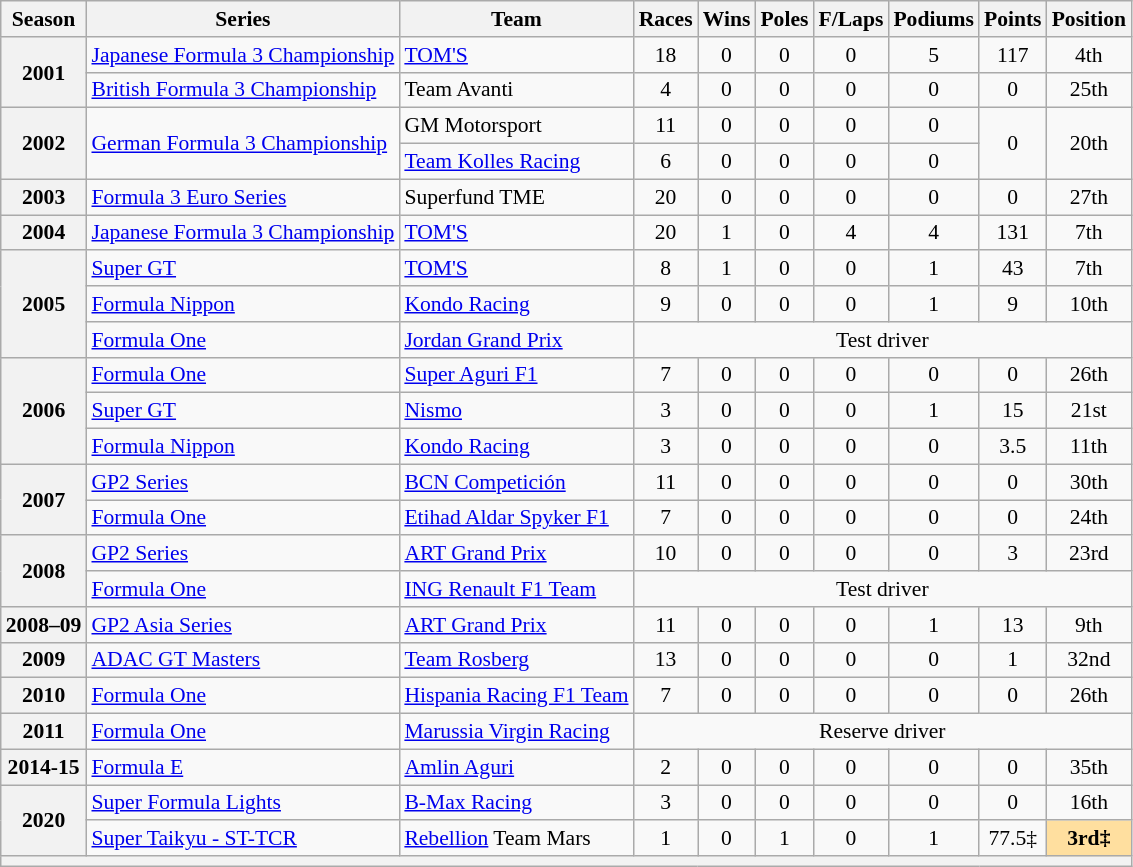<table class="wikitable" style="font-size: 90%; text-align:center">
<tr>
<th>Season</th>
<th>Series</th>
<th>Team</th>
<th>Races</th>
<th>Wins</th>
<th>Poles</th>
<th>F/Laps</th>
<th>Podiums</th>
<th>Points</th>
<th>Position</th>
</tr>
<tr>
<th rowspan=2>2001</th>
<td align=left nowrap><a href='#'>Japanese Formula 3 Championship</a></td>
<td align=left><a href='#'>TOM'S</a></td>
<td>18</td>
<td>0</td>
<td>0</td>
<td>0</td>
<td>5</td>
<td>117</td>
<td>4th</td>
</tr>
<tr>
<td align=left><a href='#'>British Formula 3 Championship</a></td>
<td align=left>Team Avanti</td>
<td>4</td>
<td>0</td>
<td>0</td>
<td>0</td>
<td>0</td>
<td>0</td>
<td>25th</td>
</tr>
<tr>
<th rowspan="2">2002</th>
<td rowspan="2" align="left"><a href='#'>German Formula 3 Championship</a></td>
<td align=left>GM Motorsport</td>
<td>11</td>
<td>0</td>
<td>0</td>
<td>0</td>
<td>0</td>
<td rowspan="2">0</td>
<td rowspan="2">20th</td>
</tr>
<tr>
<td align=left><a href='#'>Team Kolles Racing</a></td>
<td>6</td>
<td>0</td>
<td>0</td>
<td>0</td>
<td>0</td>
</tr>
<tr>
<th>2003</th>
<td align=left><a href='#'>Formula 3 Euro Series</a></td>
<td align=left>Superfund TME</td>
<td>20</td>
<td>0</td>
<td>0</td>
<td>0</td>
<td>0</td>
<td>0</td>
<td>27th</td>
</tr>
<tr>
<th>2004</th>
<td align=left><a href='#'>Japanese Formula 3 Championship</a></td>
<td align=left><a href='#'>TOM'S</a></td>
<td>20</td>
<td>1</td>
<td>0</td>
<td>4</td>
<td>4</td>
<td>131</td>
<td>7th</td>
</tr>
<tr>
<th rowspan=3>2005</th>
<td align=left><a href='#'>Super GT</a></td>
<td align=left><a href='#'>TOM'S</a></td>
<td>8</td>
<td>1</td>
<td>0</td>
<td>0</td>
<td>1</td>
<td>43</td>
<td>7th</td>
</tr>
<tr>
<td align=left><a href='#'>Formula Nippon</a></td>
<td align=left><a href='#'>Kondo Racing</a></td>
<td>9</td>
<td>0</td>
<td>0</td>
<td>0</td>
<td>1</td>
<td>9</td>
<td>10th</td>
</tr>
<tr>
<td align=left><a href='#'>Formula One</a></td>
<td align=left><a href='#'>Jordan Grand Prix</a></td>
<td align="center" colspan="7">Test driver</td>
</tr>
<tr>
<th rowspan=3>2006</th>
<td align=left><a href='#'>Formula One</a></td>
<td align=left><a href='#'>Super Aguri F1</a></td>
<td>7</td>
<td>0</td>
<td>0</td>
<td>0</td>
<td>0</td>
<td>0</td>
<td>26th</td>
</tr>
<tr>
<td align=left><a href='#'>Super GT</a></td>
<td align=left><a href='#'>Nismo</a></td>
<td>3</td>
<td>0</td>
<td>0</td>
<td>0</td>
<td>1</td>
<td>15</td>
<td>21st</td>
</tr>
<tr>
<td align=left><a href='#'>Formula Nippon</a></td>
<td align=left><a href='#'>Kondo Racing</a></td>
<td>3</td>
<td>0</td>
<td>0</td>
<td>0</td>
<td>0</td>
<td>3.5</td>
<td>11th</td>
</tr>
<tr>
<th rowspan=2>2007</th>
<td align=left><a href='#'>GP2 Series</a></td>
<td align=left><a href='#'>BCN Competición</a></td>
<td>11</td>
<td>0</td>
<td>0</td>
<td>0</td>
<td>0</td>
<td>0</td>
<td>30th</td>
</tr>
<tr>
<td align=left><a href='#'>Formula One</a></td>
<td align=left><a href='#'>Etihad Aldar Spyker F1</a></td>
<td>7</td>
<td>0</td>
<td>0</td>
<td>0</td>
<td>0</td>
<td>0</td>
<td>24th</td>
</tr>
<tr>
<th rowspan=2>2008</th>
<td align=left><a href='#'>GP2 Series</a></td>
<td align=left><a href='#'>ART Grand Prix</a></td>
<td>10</td>
<td>0</td>
<td>0</td>
<td>0</td>
<td>0</td>
<td>3</td>
<td>23rd</td>
</tr>
<tr>
<td align=left><a href='#'>Formula One</a></td>
<td align=left><a href='#'>ING Renault F1 Team</a></td>
<td align="center" colspan="7">Test driver</td>
</tr>
<tr>
<th nowrap>2008–09</th>
<td align=left><a href='#'>GP2 Asia Series</a></td>
<td align=left><a href='#'>ART Grand Prix</a></td>
<td>11</td>
<td>0</td>
<td>0</td>
<td>0</td>
<td>1</td>
<td>13</td>
<td>9th</td>
</tr>
<tr>
<th>2009</th>
<td align=left><a href='#'>ADAC GT Masters</a></td>
<td align=left><a href='#'>Team Rosberg</a></td>
<td>13</td>
<td>0</td>
<td>0</td>
<td>0</td>
<td>0</td>
<td>1</td>
<td>32nd</td>
</tr>
<tr>
<th>2010</th>
<td align=left><a href='#'>Formula One</a></td>
<td align=left nowrap><a href='#'>Hispania Racing F1 Team</a></td>
<td>7</td>
<td>0</td>
<td>0</td>
<td>0</td>
<td>0</td>
<td>0</td>
<td>26th</td>
</tr>
<tr>
<th>2011</th>
<td align=left><a href='#'>Formula One</a></td>
<td align=left><a href='#'>Marussia Virgin Racing</a></td>
<td align="center" colspan="7">Reserve driver</td>
</tr>
<tr>
<th>2014-15</th>
<td align=left><a href='#'>Formula E</a></td>
<td align=left><a href='#'>Amlin Aguri</a></td>
<td>2</td>
<td>0</td>
<td>0</td>
<td>0</td>
<td>0</td>
<td>0</td>
<td>35th</td>
</tr>
<tr>
<th rowspan=2>2020</th>
<td align=left><a href='#'>Super Formula Lights</a></td>
<td align=left><a href='#'>B-Max Racing</a></td>
<td>3</td>
<td>0</td>
<td>0</td>
<td>0</td>
<td>0</td>
<td>0</td>
<td>16th</td>
</tr>
<tr>
<td align=left><a href='#'>Super Taikyu - ST-TCR</a></td>
<td align=left><a href='#'>Rebellion</a> Team Mars</td>
<td>1</td>
<td>0</td>
<td>1</td>
<td>0</td>
<td>1</td>
<td>77.5‡</td>
<td style="background: #ffdf9f"><strong>3rd‡</strong></td>
</tr>
<tr>
<th colspan="10"></th>
</tr>
</table>
